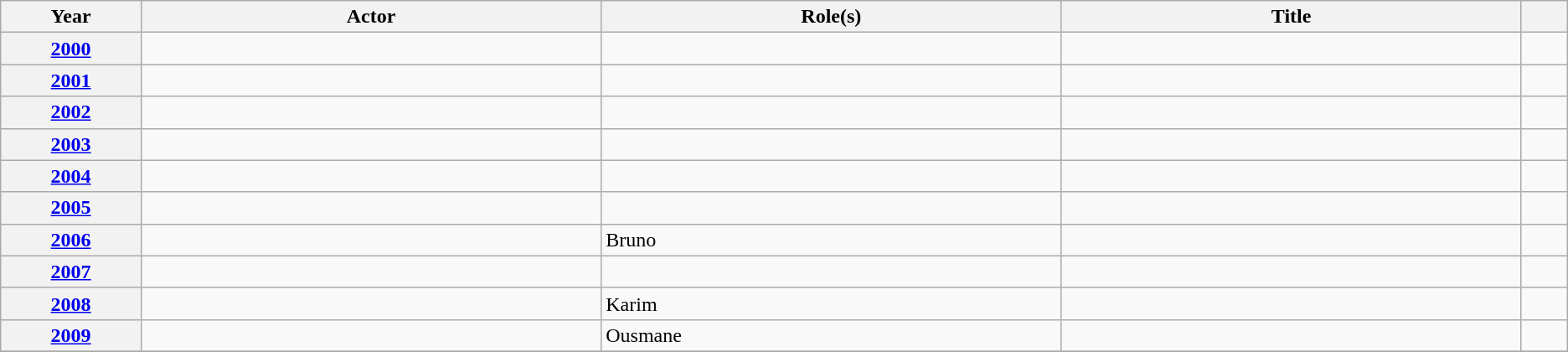<table class="wikitable unsortable">
<tr>
<th scope="col" style="width:3%;">Year</th>
<th scope="col" style="width:10%;">Actor</th>
<th scope="col" style="width:10%;">Role(s)</th>
<th scope="col" style="width:10%;">Title</th>
<th scope="col" style="width:1%;" class="unsortable"></th>
</tr>
<tr>
<th scope="row", style="text-align:center"><a href='#'>2000</a></th>
<td></td>
<td></td>
<td colspan="1"></td>
<td style="text-align:center;"></td>
</tr>
<tr>
<th scope="row", style="text-align:center;"><a href='#'>2001</a></th>
<td></td>
<td></td>
<td colspan="1"></td>
<td style="text-align:center;"></td>
</tr>
<tr>
<th scope="row", style="text-align:center;"><a href='#'>2002</a></th>
<td></td>
<td></td>
<td></td>
<td style="text-align:center;"></td>
</tr>
<tr>
<th scope="row", style="text-align:center;"><a href='#'>2003</a></th>
<td></td>
<td></td>
<td colspan="1"></td>
<td style="text-align:center;"></td>
</tr>
<tr>
<th scope="row", style="text-align:center;"><a href='#'>2004</a></th>
<td></td>
<td></td>
<td></td>
<td style="text-align:center;"></td>
</tr>
<tr>
<th scope="row", style="text-align:center;"><a href='#'>2005</a></th>
<td></td>
<td></td>
<td colspan="1"></td>
<td style="text-align:center;"></td>
</tr>
<tr>
<th scope="row", style="text-align:center;"><a href='#'>2006</a></th>
<td></td>
<td>Bruno</td>
<td></td>
<td style="text-align:center;"></td>
</tr>
<tr>
<th scope="row", style="text-align:center;"><a href='#'>2007</a></th>
<td></td>
<td></td>
<td></td>
<td style="text-align:center;"></td>
</tr>
<tr>
<th scope="row", style="text-align:center;"><a href='#'>2008</a></th>
<td></td>
<td>Karim</td>
<td></td>
<td style="text-align:center;"></td>
</tr>
<tr>
<th scope="row", style="text-align:center;"><a href='#'>2009</a></th>
<td></td>
<td>Ousmane</td>
<td colspan="1"></td>
<td style="text-align:center;"></td>
</tr>
<tr>
</tr>
</table>
